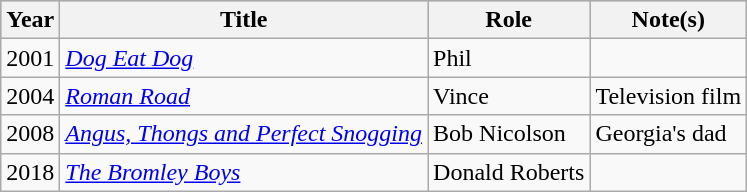<table class="wikitable">
<tr style="background:#b0c4de; text-align:center;">
<th>Year</th>
<th>Title</th>
<th>Role</th>
<th>Note(s)</th>
</tr>
<tr>
<td>2001</td>
<td><em><a href='#'>Dog Eat Dog</a></em></td>
<td>Phil</td>
<td></td>
</tr>
<tr>
<td>2004</td>
<td><em><a href='#'>Roman Road</a></em></td>
<td>Vince</td>
<td>Television film</td>
</tr>
<tr>
<td>2008</td>
<td><em><a href='#'>Angus, Thongs and Perfect Snogging</a></em></td>
<td>Bob Nicolson</td>
<td>Georgia's dad</td>
</tr>
<tr>
<td>2018</td>
<td><em><a href='#'>The Bromley Boys</a></em></td>
<td>Donald Roberts</td>
<td></td>
</tr>
</table>
